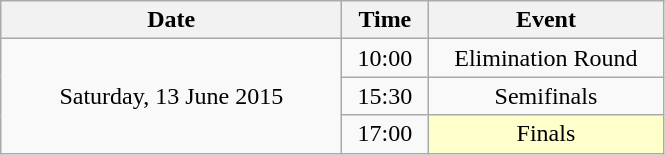<table class = "wikitable" style="text-align:center;">
<tr>
<th width=220>Date</th>
<th width=50>Time</th>
<th width=150>Event</th>
</tr>
<tr>
<td rowspan=3>Saturday, 13 June 2015</td>
<td>10:00</td>
<td>Elimination Round</td>
</tr>
<tr>
<td>15:30</td>
<td>Semifinals</td>
</tr>
<tr>
<td>17:00</td>
<td bgcolor=ffffcc>Finals</td>
</tr>
</table>
